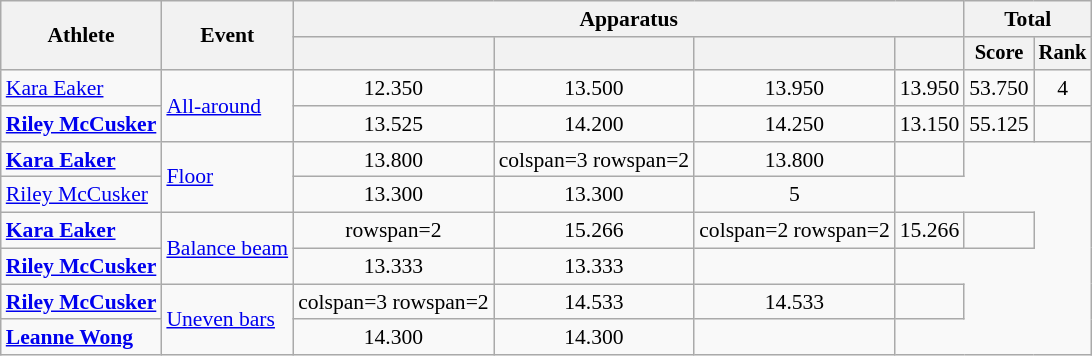<table class=wikitable style=font-size:90%;text-align:center>
<tr>
<th rowspan=2>Athlete</th>
<th rowspan=2>Event</th>
<th colspan=4>Apparatus</th>
<th colspan=2>Total</th>
</tr>
<tr style=font-size:95%>
<th></th>
<th></th>
<th></th>
<th></th>
<th>Score</th>
<th>Rank</th>
</tr>
<tr>
<td align=left><a href='#'>Kara Eaker</a></td>
<td align=left rowspan=2><a href='#'>All-around</a></td>
<td>12.350</td>
<td>13.500</td>
<td>13.950</td>
<td>13.950</td>
<td>53.750</td>
<td>4</td>
</tr>
<tr>
<td align=left><strong><a href='#'>Riley McCusker</a></strong></td>
<td>13.525</td>
<td>14.200</td>
<td>14.250</td>
<td>13.150</td>
<td>55.125</td>
<td></td>
</tr>
<tr>
<td align=left><strong><a href='#'>Kara Eaker</a></strong></td>
<td align=left rowspan=2><a href='#'>Floor</a></td>
<td>13.800</td>
<td>colspan=3 rowspan=2 </td>
<td>13.800</td>
<td></td>
</tr>
<tr>
<td align=left><a href='#'>Riley McCusker</a></td>
<td>13.300</td>
<td>13.300</td>
<td>5</td>
</tr>
<tr>
<td align=left><strong><a href='#'>Kara Eaker</a></strong></td>
<td align=left rowspan=2><a href='#'>Balance beam</a></td>
<td>rowspan=2 </td>
<td>15.266</td>
<td>colspan=2 rowspan=2 </td>
<td>15.266</td>
<td></td>
</tr>
<tr>
<td align=left><strong><a href='#'>Riley McCusker</a></strong></td>
<td>13.333</td>
<td>13.333</td>
<td></td>
</tr>
<tr>
<td align=left><strong><a href='#'>Riley McCusker</a></strong></td>
<td align=left rowspan=2><a href='#'>Uneven bars</a></td>
<td>colspan=3 rowspan=2 </td>
<td>14.533</td>
<td>14.533</td>
<td></td>
</tr>
<tr>
<td align=left><strong><a href='#'>Leanne Wong</a></strong></td>
<td>14.300</td>
<td>14.300</td>
<td></td>
</tr>
</table>
